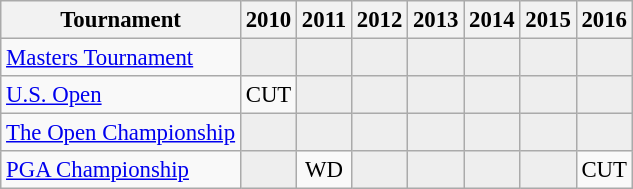<table class="wikitable" style="font-size:95%;text-align:center;">
<tr>
<th>Tournament</th>
<th>2010</th>
<th>2011</th>
<th>2012</th>
<th>2013</th>
<th>2014</th>
<th>2015</th>
<th>2016</th>
</tr>
<tr>
<td align=left><a href='#'>Masters Tournament</a></td>
<td style="background:#eeeeee;"></td>
<td style="background:#eeeeee;"></td>
<td style="background:#eeeeee;"></td>
<td style="background:#eeeeee;"></td>
<td style="background:#eeeeee;"></td>
<td style="background:#eeeeee;"></td>
<td style="background:#eeeeee;"></td>
</tr>
<tr>
<td align=left><a href='#'>U.S. Open</a></td>
<td>CUT</td>
<td style="background:#eeeeee;"></td>
<td style="background:#eeeeee;"></td>
<td style="background:#eeeeee;"></td>
<td style="background:#eeeeee;"></td>
<td style="background:#eeeeee;"></td>
<td style="background:#eeeeee;"></td>
</tr>
<tr>
<td align=left><a href='#'>The Open Championship</a></td>
<td style="background:#eeeeee;"></td>
<td style="background:#eeeeee;"></td>
<td style="background:#eeeeee;"></td>
<td style="background:#eeeeee;"></td>
<td style="background:#eeeeee;"></td>
<td style="background:#eeeeee;"></td>
<td style="background:#eeeeee;"></td>
</tr>
<tr>
<td align=left><a href='#'>PGA Championship</a></td>
<td style="background:#eeeeee;"></td>
<td>WD</td>
<td style="background:#eeeeee;"></td>
<td style="background:#eeeeee;"></td>
<td style="background:#eeeeee;"></td>
<td style="background:#eeeeee;"></td>
<td>CUT</td>
</tr>
</table>
